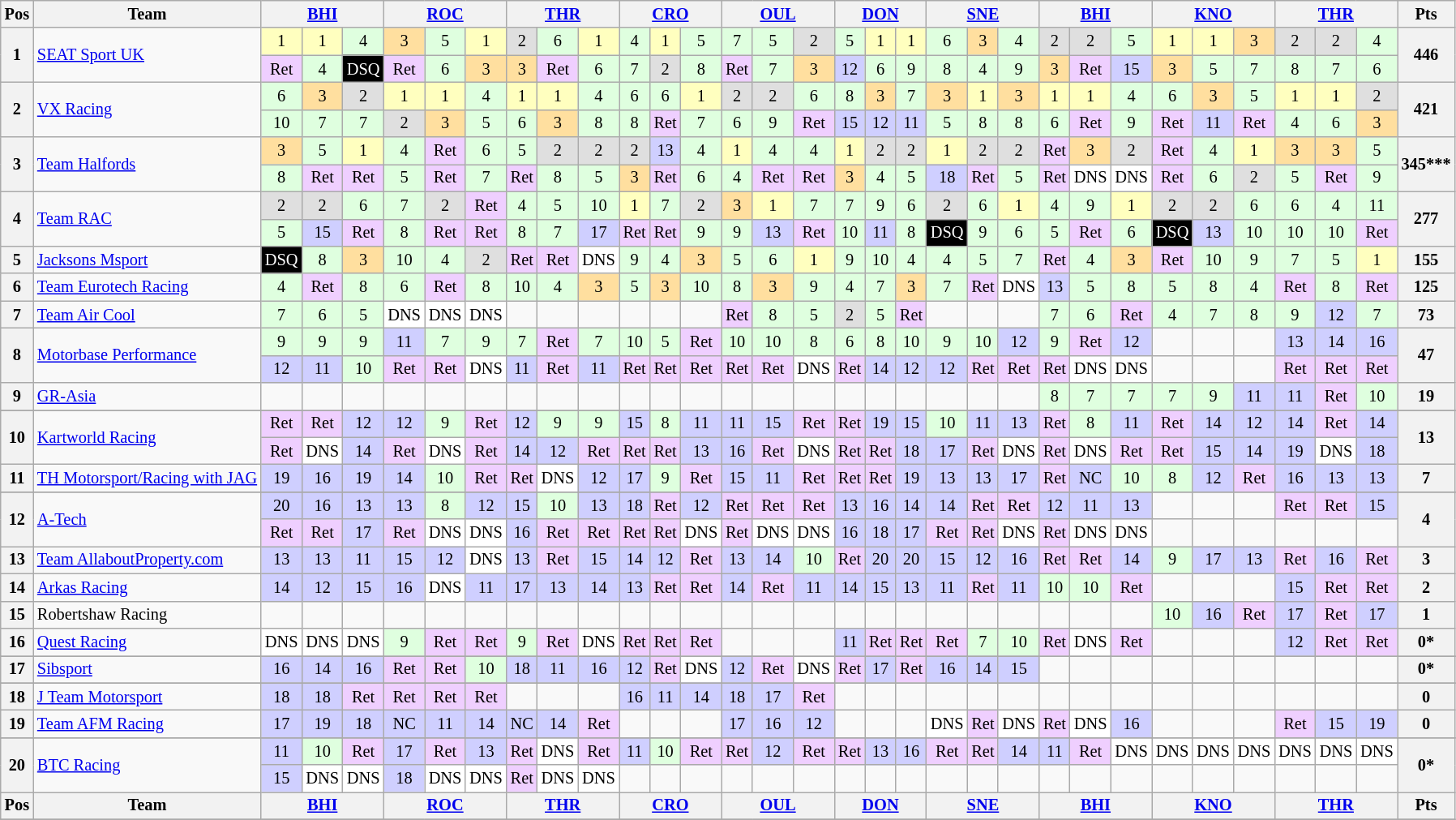<table class="wikitable" style="font-size: 85%; text-align: center;">
<tr valign="top">
<th valign="middle">Pos</th>
<th valign="middle">Team</th>
<th colspan="3"><a href='#'>BHI</a></th>
<th colspan="3"><a href='#'>ROC</a></th>
<th colspan="3"><a href='#'>THR</a></th>
<th colspan="3"><a href='#'>CRO</a></th>
<th colspan="3"><a href='#'>OUL</a></th>
<th colspan="3"><a href='#'>DON</a></th>
<th colspan="3"><a href='#'>SNE</a></th>
<th colspan="3"><a href='#'>BHI</a></th>
<th colspan="3"><a href='#'>KNO</a></th>
<th colspan="3"><a href='#'>THR</a></th>
<th valign=middle>Pts</th>
</tr>
<tr>
<th rowspan="2">1</th>
<td rowspan=2 align=left><a href='#'>SEAT Sport UK</a></td>
<td style="background:#FFFFBF;">1</td>
<td style="background:#FFFFBF;">1</td>
<td style="background:#DFFFDF;">4</td>
<td style="background:#FFDF9F;">3</td>
<td style="background:#DFFFDF;">5</td>
<td style="background:#FFFFBF;">1</td>
<td style="background:#DFDFDF;">2</td>
<td style="background:#DFFFDF;">6</td>
<td style="background:#FFFFBF;">1</td>
<td style="background:#DFFFDF;">4</td>
<td style="background:#FFFFBF;">1</td>
<td style="background:#DFFFDF;">5</td>
<td style="background:#DFFFDF;">7</td>
<td style="background:#DFFFDF;">5</td>
<td style="background:#DFDFDF;">2</td>
<td style="background:#DFFFDF;">5</td>
<td style="background:#FFFFBF;">1</td>
<td style="background:#FFFFBF;">1</td>
<td style="background:#DFFFDF;">6</td>
<td style="background:#FFDF9F;">3</td>
<td style="background:#DFFFDF;">4</td>
<td style="background:#DFDFDF;">2</td>
<td style="background:#DFDFDF;">2</td>
<td style="background:#DFFFDF;">5</td>
<td style="background:#FFFFBF;">1</td>
<td style="background:#FFFFBF;">1</td>
<td style="background:#FFDF9F;">3</td>
<td style="background:#DFDFDF;">2</td>
<td style="background:#DFDFDF;">2</td>
<td style="background:#DFFFDF;">4</td>
<th rowspan=2>446</th>
</tr>
<tr>
<td style="background:#EFCFFF;">Ret</td>
<td style="background:#DFFFDF;">4</td>
<td style="background:#000000; color:white">DSQ</td>
<td style="background:#EFCFFF;">Ret</td>
<td style="background:#DFFFDF;">6</td>
<td style="background:#FFDF9F;">3</td>
<td style="background:#FFDF9F;">3</td>
<td style="background:#EFCFFF;">Ret</td>
<td style="background:#DFFFDF;">6</td>
<td style="background:#DFFFDF;">7</td>
<td style="background:#DFDFDF;">2</td>
<td style="background:#DFFFDF;">8</td>
<td style="background:#EFCFFF;">Ret</td>
<td style="background:#DFFFDF;">7</td>
<td style="background:#FFDF9F;">3</td>
<td style="background:#CFCFFF;">12</td>
<td style="background:#DFFFDF;">6</td>
<td style="background:#DFFFDF;">9</td>
<td style="background:#DFFFDF;">8</td>
<td style="background:#DFFFDF;">4</td>
<td style="background:#DFFFDF;">9</td>
<td style="background:#FFDF9F;">3</td>
<td style="background:#EFCFFF;">Ret</td>
<td style="background:#CFCFFF;">15</td>
<td style="background:#FFDF9F;">3</td>
<td style="background:#DFFFDF;">5</td>
<td style="background:#DFFFDF;">7</td>
<td style="background:#DFFFDF;">8</td>
<td style="background:#DFFFDF;">7</td>
<td style="background:#DFFFDF;">6</td>
</tr>
<tr>
<th rowspan="2">2</th>
<td rowspan=2 align=left><a href='#'>VX Racing</a></td>
<td style="background:#DFFFDF;">6</td>
<td style="background:#FFDF9F;">3</td>
<td style="background:#DFDFDF;">2</td>
<td style="background:#FFFFBF;">1</td>
<td style="background:#FFFFBF;">1</td>
<td style="background:#DFFFDF;">4</td>
<td style="background:#FFFFBF;">1</td>
<td style="background:#FFFFBF;">1</td>
<td style="background:#DFFFDF;">4</td>
<td style="background:#DFFFDF;">6</td>
<td style="background:#DFFFDF;">6</td>
<td style="background:#FFFFBF;">1</td>
<td style="background:#DFDFDF;">2</td>
<td style="background:#DFDFDF;">2</td>
<td style="background:#DFFFDF;">6</td>
<td style="background:#DFFFDF;">8</td>
<td style="background:#FFDF9F;">3</td>
<td style="background:#DFFFDF;">7</td>
<td style="background:#FFDF9F;">3</td>
<td style="background:#FFFFBF;">1</td>
<td style="background:#FFDF9F;">3</td>
<td style="background:#FFFFBF;">1</td>
<td style="background:#FFFFBF;">1</td>
<td style="background:#DFFFDF;">4</td>
<td style="background:#DFFFDF;">6</td>
<td style="background:#FFDF9F;">3</td>
<td style="background:#DFFFDF;">5</td>
<td style="background:#FFFFBF;">1</td>
<td style="background:#FFFFBF;">1</td>
<td style="background:#DFDFDF;">2</td>
<th rowspan=2>421</th>
</tr>
<tr>
<td style="background:#DFFFDF;">10</td>
<td style="background:#DFFFDF;">7</td>
<td style="background:#DFFFDF;">7</td>
<td style="background:#DFDFDF;">2</td>
<td style="background:#FFDF9F;">3</td>
<td style="background:#DFFFDF;">5</td>
<td style="background:#DFFFDF;">6</td>
<td style="background:#FFDF9F;">3</td>
<td style="background:#DFFFDF;">8</td>
<td style="background:#DFFFDF;">8</td>
<td style="background:#EFCFFF;">Ret</td>
<td style="background:#DFFFDF;">7</td>
<td style="background:#DFFFDF;">6</td>
<td style="background:#DFFFDF;">9</td>
<td style="background:#EFCFFF;">Ret</td>
<td style="background:#CFCFFF;">15</td>
<td style="background:#CFCFFF;">12</td>
<td style="background:#CFCFFF;">11</td>
<td style="background:#DFFFDF;">5</td>
<td style="background:#DFFFDF;">8</td>
<td style="background:#DFFFDF;">8</td>
<td style="background:#DFFFDF;">6</td>
<td style="background:#EFCFFF;">Ret</td>
<td style="background:#DFFFDF;">9</td>
<td style="background:#EFCFFF;">Ret</td>
<td style="background:#CFCFFF;">11</td>
<td style="background:#EFCFFF;">Ret</td>
<td style="background:#DFFFDF;">4</td>
<td style="background:#DFFFDF;">6</td>
<td style="background:#FFDF9F;">3</td>
</tr>
<tr>
<th rowspan="2">3</th>
<td rowspan=2 align=left><a href='#'>Team Halfords</a></td>
<td style="background:#FFDF9F;">3</td>
<td style="background:#DFFFDF;">5</td>
<td style="background:#FFFFBF;">1</td>
<td style="background:#DFFFDF;">4</td>
<td style="background:#EFCFFF;">Ret</td>
<td style="background:#DFFFDF;">6</td>
<td style="background:#DFFFDF;">5</td>
<td style="background:#DFDFDF;">2</td>
<td style="background:#DFDFDF;">2</td>
<td style="background:#DFDFDF;">2</td>
<td style="background:#CFCFFF;">13</td>
<td style="background:#DFFFDF;">4</td>
<td style="background:#FFFFBF;">1</td>
<td style="background:#DFFFDF;">4</td>
<td style="background:#DFFFDF;">4</td>
<td style="background:#FFFFBF;">1</td>
<td style="background:#DFDFDF;">2</td>
<td style="background:#DFDFDF;">2</td>
<td style="background:#FFFFBF;">1</td>
<td style="background:#DFDFDF;">2</td>
<td style="background:#DFDFDF;">2</td>
<td style="background:#EFCFFF;">Ret</td>
<td style="background:#FFDF9F;">3</td>
<td style="background:#DFDFDF;">2</td>
<td style="background:#EFCFFF;">Ret</td>
<td style="background:#DFFFDF;">4</td>
<td style="background:#FFFFBF;">1</td>
<td style="background:#FFDF9F;">3</td>
<td style="background:#FFDF9F;">3</td>
<td style="background:#DFFFDF;">5</td>
<th rowspan=2>345***</th>
</tr>
<tr>
<td style="background:#DFFFDF;">8</td>
<td style="background:#EFCFFF;">Ret</td>
<td style="background:#EFCFFF;">Ret</td>
<td style="background:#DFFFDF;">5</td>
<td style="background:#EFCFFF;">Ret</td>
<td style="background:#DFFFDF;">7</td>
<td style="background:#EFCFFF;">Ret</td>
<td style="background:#DFFFDF;">8</td>
<td style="background:#DFFFDF;">5</td>
<td style="background:#FFDF9F;">3</td>
<td style="background:#EFCFFF;">Ret</td>
<td style="background:#DFFFDF;">6</td>
<td style="background:#DFFFDF;">4</td>
<td style="background:#EFCFFF;">Ret</td>
<td style="background:#EFCFFF;">Ret</td>
<td style="background:#FFDF9F;">3</td>
<td style="background:#DFFFDF;">4</td>
<td style="background:#DFFFDF;">5</td>
<td style="background:#CFCFFF;">18</td>
<td style="background:#EFCFFF;">Ret</td>
<td style="background:#DFFFDF;">5</td>
<td style="background:#EFCFFF;">Ret</td>
<td style="background:#FFFFFF;">DNS</td>
<td style="background:#FFFFFF;">DNS</td>
<td style="background:#EFCFFF;">Ret</td>
<td style="background:#DFFFDF;">6</td>
<td style="background:#DFDFDF;">2</td>
<td style="background:#DFFFDF;">5</td>
<td style="background:#EFCFFF;">Ret</td>
<td style="background:#DFFFDF;">9</td>
</tr>
<tr>
<th rowspan="2">4</th>
<td rowspan=2 align=left><a href='#'>Team RAC</a></td>
<td style="background:#DFDFDF;">2</td>
<td style="background:#DFDFDF;">2</td>
<td style="background:#DFFFDF;">6</td>
<td style="background:#DFFFDF;">7</td>
<td style="background:#DFDFDF;">2</td>
<td style="background:#EFCFFF;">Ret</td>
<td style="background:#DFFFDF;">4</td>
<td style="background:#DFFFDF;">5</td>
<td style="background:#DFFFDF;">10</td>
<td style="background:#FFFFBF;">1</td>
<td style="background:#DFFFDF;">7</td>
<td style="background:#DFDFDF;">2</td>
<td style="background:#FFDF9F;">3</td>
<td style="background:#FFFFBF;">1</td>
<td style="background:#DFFFDF;">7</td>
<td style="background:#DFFFDF;">7</td>
<td style="background:#DFFFDF;">9</td>
<td style="background:#DFFFDF;">6</td>
<td style="background:#DFDFDF;">2</td>
<td style="background:#DFFFDF;">6</td>
<td style="background:#FFFFBF;">1</td>
<td style="background:#DFFFDF;">4</td>
<td style="background:#DFFFDF;">9</td>
<td style="background:#FFFFBF;">1</td>
<td style="background:#DFDFDF;">2</td>
<td style="background:#DFDFDF;">2</td>
<td style="background:#DFFFDF;">6</td>
<td style="background:#DFFFDF;">6</td>
<td style="background:#DFFFDF;">4</td>
<td style="background:#DFFFDF;">11</td>
<th rowspan=2>277</th>
</tr>
<tr>
<td style="background:#DFFFDF;">5</td>
<td style="background:#CFCFFF;">15</td>
<td style="background:#EFCFFF;">Ret</td>
<td style="background:#DFFFDF;">8</td>
<td style="background:#EFCFFF;">Ret</td>
<td style="background:#EFCFFF;">Ret</td>
<td style="background:#DFFFDF;">8</td>
<td style="background:#DFFFDF;">7</td>
<td style="background:#CFCFFF;">17</td>
<td style="background:#EFCFFF;">Ret</td>
<td style="background:#EFCFFF;">Ret</td>
<td style="background:#DFFFDF;">9</td>
<td style="background:#DFFFDF;">9</td>
<td style="background:#CFCFFF;">13</td>
<td style="background:#EFCFFF;">Ret</td>
<td style="background:#DFFFDF;">10</td>
<td style="background:#CFCFFF;">11</td>
<td style="background:#DFFFDF;">8</td>
<td style="background:#000000; color:white">DSQ</td>
<td style="background:#DFFFDF;">9</td>
<td style="background:#DFFFDF;">6</td>
<td style="background:#DFFFDF;">5</td>
<td style="background:#EFCFFF;">Ret</td>
<td style="background:#DFFFDF;">6</td>
<td style="background:#000000; color:white">DSQ</td>
<td style="background:#CFCFFF;">13</td>
<td style="background:#DFFFDF;">10</td>
<td style="background:#DFFFDF;">10</td>
<td style="background:#DFFFDF;">10</td>
<td style="background:#EFCFFF;">Ret</td>
</tr>
<tr>
<th>5</th>
<td align=left><a href='#'>Jacksons Msport</a></td>
<td style="background:#000000; color:white">DSQ</td>
<td style="background:#DFFFDF;">8</td>
<td style="background:#FFDF9F;">3</td>
<td style="background:#DFFFDF;">10</td>
<td style="background:#DFFFDF;">4</td>
<td style="background:#DFDFDF;">2</td>
<td style="background:#EFCFFF;">Ret</td>
<td style="background:#EFCFFF;">Ret</td>
<td style="background:#FFFFFF;">DNS</td>
<td style="background:#DFFFDF;">9</td>
<td style="background:#DFFFDF;">4</td>
<td style="background:#FFDF9F;">3</td>
<td style="background:#DFFFDF;">5</td>
<td style="background:#DFFFDF;">6</td>
<td style="background:#FFFFBF;">1</td>
<td style="background:#DFFFDF;">9</td>
<td style="background:#DFFFDF;">10</td>
<td style="background:#DFFFDF;">4</td>
<td style="background:#DFFFDF;">4</td>
<td style="background:#DFFFDF;">5</td>
<td style="background:#DFFFDF;">7</td>
<td style="background:#EFCFFF;">Ret</td>
<td style="background:#DFFFDF;">4</td>
<td style="background:#FFDF9F;">3</td>
<td style="background:#EFCFFF;">Ret</td>
<td style="background:#DFFFDF;">10</td>
<td style="background:#DFFFDF;">9</td>
<td style="background:#DFFFDF;">7</td>
<td style="background:#DFFFDF;">5</td>
<td style="background:#FFFFBF;">1</td>
<th>155</th>
</tr>
<tr>
<th>6</th>
<td align=left><a href='#'>Team Eurotech Racing</a></td>
<td style="background:#DFFFDF;">4</td>
<td style="background:#EFCFFF;">Ret</td>
<td style="background:#DFFFDF;">8</td>
<td style="background:#DFFFDF;">6</td>
<td style="background:#EFCFFF;">Ret</td>
<td style="background:#DFFFDF;">8</td>
<td style="background:#DFFFDF;">10</td>
<td style="background:#DFFFDF;">4</td>
<td style="background:#FFDF9F;">3</td>
<td style="background:#DFFFDF;">5</td>
<td style="background:#FFDF9F;">3</td>
<td style="background:#DFFFDF;">10</td>
<td style="background:#DFFFDF;">8</td>
<td style="background:#FFDF9F;">3</td>
<td style="background:#DFFFDF;">9</td>
<td style="background:#DFFFDF;">4</td>
<td style="background:#DFFFDF;">7</td>
<td style="background:#FFDF9F;">3</td>
<td style="background:#DFFFDF;">7</td>
<td style="background:#EFCFFF;">Ret</td>
<td style="background:#FFFFFF;">DNS</td>
<td style="background:#CFCFFF;">13</td>
<td style="background:#DFFFDF;">5</td>
<td style="background:#DFFFDF;">8</td>
<td style="background:#DFFFDF;">5</td>
<td style="background:#DFFFDF;">8</td>
<td style="background:#DFFFDF;">4</td>
<td style="background:#EFCFFF;">Ret</td>
<td style="background:#DFFFDF;">8</td>
<td style="background:#EFCFFF;">Ret</td>
<th>125</th>
</tr>
<tr>
<th>7</th>
<td align=left><a href='#'>Team Air Cool</a></td>
<td style="background:#DFFFDF;">7</td>
<td style="background:#DFFFDF;">6</td>
<td style="background:#DFFFDF;">5</td>
<td style="background:#FFFFFF;">DNS</td>
<td style="background:#FFFFFF;">DNS</td>
<td style="background:#FFFFFF;">DNS</td>
<td></td>
<td></td>
<td></td>
<td></td>
<td></td>
<td></td>
<td style="background:#EFCFFF;">Ret</td>
<td style="background:#DFFFDF;">8</td>
<td style="background:#DFFFDF;">5</td>
<td style="background:#DFDFDF;">2</td>
<td style="background:#DFFFDF;">5</td>
<td style="background:#EFCFFF;">Ret</td>
<td></td>
<td></td>
<td></td>
<td style="background:#DFFFDF;">7</td>
<td style="background:#DFFFDF;">6</td>
<td style="background:#EFCFFF;">Ret</td>
<td style="background:#DFFFDF;">4</td>
<td style="background:#DFFFDF;">7</td>
<td style="background:#DFFFDF;">8</td>
<td style="background:#DFFFDF;">9</td>
<td style="background:#CFCFFF;">12</td>
<td style="background:#DFFFDF;">7</td>
<th>73</th>
</tr>
<tr>
<th rowspan="2">8</th>
<td rowspan=2 align=left><a href='#'>Motorbase Performance</a></td>
<td style="background:#DFFFDF;">9</td>
<td style="background:#DFFFDF;">9</td>
<td style="background:#DFFFDF;">9</td>
<td style="background:#CFCFFF;">11</td>
<td style="background:#DFFFDF;">7</td>
<td style="background:#DFFFDF;">9</td>
<td style="background:#DFFFDF;">7</td>
<td style="background:#EFCFFF;">Ret</td>
<td style="background:#DFFFDF;">7</td>
<td style="background:#DFFFDF;">10</td>
<td style="background:#DFFFDF;">5</td>
<td style="background:#EFCFFF;">Ret</td>
<td style="background:#DFFFDF;">10</td>
<td style="background:#DFFFDF;">10</td>
<td style="background:#DFFFDF;">8</td>
<td style="background:#DFFFDF;">6</td>
<td style="background:#DFFFDF;">8</td>
<td style="background:#DFFFDF;">10</td>
<td style="background:#DFFFDF;">9</td>
<td style="background:#DFFFDF;">10</td>
<td style="background:#CFCFFF;">12</td>
<td style="background:#DFFFDF;">9</td>
<td style="background:#EFCFFF;">Ret</td>
<td style="background:#CFCFFF;">12</td>
<td></td>
<td></td>
<td></td>
<td style="background:#CFCFFF;">13</td>
<td style="background:#CFCFFF;">14</td>
<td style="background:#CFCFFF;">16</td>
<th rowspan=2>47</th>
</tr>
<tr>
<td style="background:#CFCFFF;">12</td>
<td style="background:#CFCFFF;">11</td>
<td style="background:#DFFFDF;">10</td>
<td style="background:#EFCFFF;">Ret</td>
<td style="background:#EFCFFF;">Ret</td>
<td style="background:#FFFFFF;">DNS</td>
<td style="background:#CFCFFF;">11</td>
<td style="background:#EFCFFF;">Ret</td>
<td style="background:#CFCFFF;">11</td>
<td style="background:#EFCFFF;">Ret</td>
<td style="background:#EFCFFF;">Ret</td>
<td style="background:#EFCFFF;">Ret</td>
<td style="background:#EFCFFF;">Ret</td>
<td style="background:#EFCFFF;">Ret</td>
<td style="background:#FFFFFF;">DNS</td>
<td style="background:#EFCFFF;">Ret</td>
<td style="background:#CFCFFF;">14</td>
<td style="background:#CFCFFF;">12</td>
<td style="background:#CFCFFF;">12</td>
<td style="background:#EFCFFF;">Ret</td>
<td style="background:#EFCFFF;">Ret</td>
<td style="background:#EFCFFF;">Ret</td>
<td style="background:#FFFFFF;">DNS</td>
<td style="background:#FFFFFF;">DNS</td>
<td></td>
<td></td>
<td></td>
<td style="background:#EFCFFF;">Ret</td>
<td style="background:#EFCFFF;">Ret</td>
<td style="background:#EFCFFF;">Ret</td>
</tr>
<tr>
<th>9</th>
<td align=left><a href='#'>GR-Asia</a></td>
<td></td>
<td></td>
<td></td>
<td></td>
<td></td>
<td></td>
<td></td>
<td></td>
<td></td>
<td></td>
<td></td>
<td></td>
<td></td>
<td></td>
<td></td>
<td></td>
<td></td>
<td></td>
<td></td>
<td></td>
<td></td>
<td style="background:#DFFFDF;">8</td>
<td style="background:#DFFFDF;">7</td>
<td style="background:#DFFFDF;">7</td>
<td style="background:#DFFFDF;">7</td>
<td style="background:#DFFFDF;">9</td>
<td style="background:#CFCFFF;">11</td>
<td style="background:#CFCFFF;">11</td>
<td style="background:#EFCFFF;">Ret</td>
<td style="background:#DFFFDF;">10</td>
<th>19</th>
</tr>
<tr>
</tr>
<tr>
<th rowspan="2">10</th>
<td rowspan=2 align=left><a href='#'>Kartworld Racing</a></td>
<td style="background:#EFCFFF;">Ret</td>
<td style="background:#EFCFFF;">Ret</td>
<td style="background:#CFCFFF;">12</td>
<td style="background:#CFCFFF;">12</td>
<td style="background:#DFFFDF;">9</td>
<td style="background:#EFCFFF;">Ret</td>
<td style="background:#CFCFFF;">12</td>
<td style="background:#DFFFDF;">9</td>
<td style="background:#DFFFDF;">9</td>
<td style="background:#CFCFFF;">15</td>
<td style="background:#DFFFDF;">8</td>
<td style="background:#CFCFFF;">11</td>
<td style="background:#CFCFFF;">11</td>
<td style="background:#CFCFFF;">15</td>
<td style="background:#EFCFFF;">Ret</td>
<td style="background:#EFCFFF;">Ret</td>
<td style="background:#CFCFFF;">19</td>
<td style="background:#CFCFFF;">15</td>
<td style="background:#DFFFDF;">10</td>
<td style="background:#CFCFFF;">11</td>
<td style="background:#CFCFFF;">13</td>
<td style="background:#EFCFFF;">Ret</td>
<td style="background:#DFFFDF;">8</td>
<td style="background:#CFCFFF;">11</td>
<td style="background:#EFCFFF;">Ret</td>
<td style="background:#CFCFFF;">14</td>
<td style="background:#CFCFFF;">12</td>
<td style="background:#CFCFFF;">14</td>
<td style="background:#EFCFFF;">Ret</td>
<td style="background:#CFCFFF;">14</td>
<th rowspan=2>13</th>
</tr>
<tr>
<td style="background:#EFCFFF;">Ret</td>
<td style="background:#FFFFFF;">DNS</td>
<td style="background:#CFCFFF;">14</td>
<td style="background:#EFCFFF;">Ret</td>
<td style="background:#FFFFFF;">DNS</td>
<td style="background:#EFCFFF;">Ret</td>
<td style="background:#CFCFFF;">14</td>
<td style="background:#CFCFFF;">12</td>
<td style="background:#EFCFFF;">Ret</td>
<td style="background:#EFCFFF;">Ret</td>
<td style="background:#EFCFFF;">Ret</td>
<td style="background:#CFCFFF;">13</td>
<td style="background:#CFCFFF;">16</td>
<td style="background:#EFCFFF;">Ret</td>
<td style="background:#FFFFFF;">DNS</td>
<td style="background:#EFCFFF;">Ret</td>
<td style="background:#EFCFFF;">Ret</td>
<td style="background:#CFCFFF;">18</td>
<td style="background:#CFCFFF;">17</td>
<td style="background:#EFCFFF;">Ret</td>
<td style="background:#FFFFFF;">DNS</td>
<td style="background:#EFCFFF;">Ret</td>
<td style="background:#FFFFFF;">DNS</td>
<td style="background:#EFCFFF;">Ret</td>
<td style="background:#EFCFFF;">Ret</td>
<td style="background:#CFCFFF;">15</td>
<td style="background:#CFCFFF;">14</td>
<td style="background:#CFCFFF;">19</td>
<td style="background:#FFFFFF;">DNS</td>
<td style="background:#CFCFFF;">18</td>
</tr>
<tr>
<th>11</th>
<td align=left nowrap><a href='#'>TH Motorsport/Racing with JAG</a></td>
<td style="background:#CFCFFF;">19</td>
<td style="background:#CFCFFF;">16</td>
<td style="background:#CFCFFF;">19</td>
<td style="background:#CFCFFF;">14</td>
<td style="background:#DFFFDF;">10</td>
<td style="background:#EFCFFF;">Ret</td>
<td style="background:#EFCFFF;">Ret</td>
<td style="background:#FFFFFF;">DNS</td>
<td style="background:#CFCFFF;">12</td>
<td style="background:#CFCFFF;">17</td>
<td style="background:#DFFFDF;">9</td>
<td style="background:#EFCFFF;">Ret</td>
<td style="background:#CFCFFF;">15</td>
<td style="background:#CFCFFF;">11</td>
<td style="background:#EFCFFF;">Ret</td>
<td style="background:#EFCFFF;">Ret</td>
<td style="background:#EFCFFF;">Ret</td>
<td style="background:#CFCFFF;">19</td>
<td style="background:#CFCFFF;">13</td>
<td style="background:#CFCFFF;">13</td>
<td style="background:#CFCFFF;">17</td>
<td style="background:#EFCFFF;">Ret</td>
<td style="background:#CFCFFF;">NC</td>
<td style="background:#DFFFDF;">10</td>
<td style="background:#DFFFDF;">8</td>
<td style="background:#CFCFFF;">12</td>
<td style="background:#EFCFFF;">Ret</td>
<td style="background:#CFCFFF;">16</td>
<td style="background:#CFCFFF;">13</td>
<td style="background:#CFCFFF;">13</td>
<th>7</th>
</tr>
<tr>
</tr>
<tr>
<th rowspan="2">12</th>
<td rowspan=2 align=left><a href='#'>A-Tech</a></td>
<td style="background:#CFCFFF;">20</td>
<td style="background:#CFCFFF;">16</td>
<td style="background:#CFCFFF;">13</td>
<td style="background:#CFCFFF;">13</td>
<td style="background:#DFFFDF;">8</td>
<td style="background:#CFCFFF;">12</td>
<td style="background:#CFCFFF;">15</td>
<td style="background:#DFFFDF;">10</td>
<td style="background:#CFCFFF;">13</td>
<td style="background:#CFCFFF;">18</td>
<td style="background:#EFCFFF;">Ret</td>
<td style="background:#CFCFFF;">12</td>
<td style="background:#EFCFFF;">Ret</td>
<td style="background:#EFCFFF;">Ret</td>
<td style="background:#EFCFFF;">Ret</td>
<td style="background:#CFCFFF;">13</td>
<td style="background:#CFCFFF;">16</td>
<td style="background:#CFCFFF;">14</td>
<td style="background:#CFCFFF;">14</td>
<td style="background:#EFCFFF;">Ret</td>
<td style="background:#EFCFFF;">Ret</td>
<td style="background:#CFCFFF;">12</td>
<td style="background:#CFCFFF;">11</td>
<td style="background:#CFCFFF;">13</td>
<td></td>
<td></td>
<td></td>
<td style="background:#EFCFFF;">Ret</td>
<td style="background:#EFCFFF;">Ret</td>
<td style="background:#CFCFFF;">15</td>
<th rowspan=2>4</th>
</tr>
<tr>
<td style="background:#EFCFFF;">Ret</td>
<td style="background:#EFCFFF;">Ret</td>
<td style="background:#CFCFFF;">17</td>
<td style="background:#EFCFFF;">Ret</td>
<td style="background:#FFFFFF;">DNS</td>
<td style="background:#FFFFFF;">DNS</td>
<td style="background:#CFCFFF;">16</td>
<td style="background:#EFCFFF;">Ret</td>
<td style="background:#EFCFFF;">Ret</td>
<td style="background:#EFCFFF;">Ret</td>
<td style="background:#EFCFFF;">Ret</td>
<td style="background:#FFFFFF;">DNS</td>
<td style="background:#EFCFFF;">Ret</td>
<td style="background:#FFFFFF;">DNS</td>
<td style="background:#FFFFFF;">DNS</td>
<td style="background:#CFCFFF;">16</td>
<td style="background:#CFCFFF;">18</td>
<td style="background:#CFCFFF;">17</td>
<td style="background:#EFCFFF;">Ret</td>
<td style="background:#EFCFFF;">Ret</td>
<td style="background:#FFFFFF;">DNS</td>
<td style="background:#EFCFFF;">Ret</td>
<td style="background:#FFFFFF;">DNS</td>
<td style="background:#FFFFFF;">DNS</td>
<td></td>
<td></td>
<td></td>
<td></td>
<td></td>
<td></td>
</tr>
<tr>
<th>13</th>
<td align=left><a href='#'>Team AllaboutProperty.com</a></td>
<td style="background:#CFCFFF;">13</td>
<td style="background:#CFCFFF;">13</td>
<td style="background:#CFCFFF;">11</td>
<td style="background:#CFCFFF;">15</td>
<td style="background:#CFCFFF;">12</td>
<td style="background:#FFFFFF;">DNS</td>
<td style="background:#CFCFFF;">13</td>
<td style="background:#EFCFFF;">Ret</td>
<td style="background:#CFCFFF;">15</td>
<td style="background:#CFCFFF;">14</td>
<td style="background:#CFCFFF;">12</td>
<td style="background:#EFCFFF;">Ret</td>
<td style="background:#CFCFFF;">13</td>
<td style="background:#CFCFFF;">14</td>
<td style="background:#DFFFDF;">10</td>
<td style="background:#EFCFFF;">Ret</td>
<td style="background:#CFCFFF;">20</td>
<td style="background:#CFCFFF;">20</td>
<td style="background:#CFCFFF;">15</td>
<td style="background:#CFCFFF;">12</td>
<td style="background:#CFCFFF;">16</td>
<td style="background:#EFCFFF;">Ret</td>
<td style="background:#EFCFFF;">Ret</td>
<td style="background:#CFCFFF;">14</td>
<td style="background:#DFFFDF;">9</td>
<td style="background:#CFCFFF;">17</td>
<td style="background:#CFCFFF;">13</td>
<td style="background:#EFCFFF;">Ret</td>
<td style="background:#CFCFFF;">16</td>
<td style="background:#EFCFFF;">Ret</td>
<th>3</th>
</tr>
<tr>
<th>14</th>
<td align=left><a href='#'>Arkas Racing</a></td>
<td style="background:#CFCFFF;">14</td>
<td style="background:#CFCFFF;">12</td>
<td style="background:#CFCFFF;">15</td>
<td style="background:#CFCFFF;">16</td>
<td style="background:#FFFFFF;">DNS</td>
<td style="background:#CFCFFF;">11</td>
<td style="background:#CFCFFF;">17</td>
<td style="background:#CFCFFF;">13</td>
<td style="background:#CFCFFF;">14</td>
<td style="background:#CFCFFF;">13</td>
<td style="background:#EFCFFF;">Ret</td>
<td style="background:#EFCFFF;">Ret</td>
<td style="background:#CFCFFF;">14</td>
<td style="background:#EFCFFF;">Ret</td>
<td style="background:#CFCFFF;">11</td>
<td style="background:#CFCFFF;">14</td>
<td style="background:#CFCFFF;">15</td>
<td style="background:#CFCFFF;">13</td>
<td style="background:#CFCFFF;">11</td>
<td style="background:#EFCFFF;">Ret</td>
<td style="background:#CFCFFF;">11</td>
<td style="background:#DFFFDF;">10</td>
<td style="background:#DFFFDF;">10</td>
<td style="background:#EFCFFF;">Ret</td>
<td></td>
<td></td>
<td></td>
<td style="background:#CFCFFF;">15</td>
<td style="background:#EFCFFF;">Ret</td>
<td style="background:#EFCFFF;">Ret</td>
<th>2</th>
</tr>
<tr>
<th>15</th>
<td align=left>Robertshaw Racing</td>
<td></td>
<td></td>
<td></td>
<td></td>
<td></td>
<td></td>
<td></td>
<td></td>
<td></td>
<td></td>
<td></td>
<td></td>
<td></td>
<td></td>
<td></td>
<td></td>
<td></td>
<td></td>
<td></td>
<td></td>
<td></td>
<td></td>
<td></td>
<td></td>
<td style="background:#DFFFDF;">10</td>
<td style="background:#CFCFFF;">16</td>
<td style="background:#EFCFFF;">Ret</td>
<td style="background:#CFCFFF;">17</td>
<td style="background:#EFCFFF;">Ret</td>
<td style="background:#CFCFFF;">17</td>
<th>1</th>
</tr>
<tr>
<th>16</th>
<td align=left><a href='#'>Quest Racing</a></td>
<td style="background:#FFFFFF;">DNS</td>
<td style="background:#FFFFFF;">DNS</td>
<td style="background:#FFFFFF;">DNS</td>
<td style="background:#DFFFDF;">9</td>
<td style="background:#EFCFFF;">Ret</td>
<td style="background:#EFCFFF;">Ret</td>
<td style="background:#DFFFDF;">9</td>
<td style="background:#EFCFFF;">Ret</td>
<td style="background:#FFFFFF;">DNS</td>
<td style="background:#EFCFFF;">Ret</td>
<td style="background:#EFCFFF;">Ret</td>
<td style="background:#EFCFFF;">Ret</td>
<td></td>
<td></td>
<td></td>
<td style="background:#CFCFFF;">11</td>
<td style="background:#EFCFFF;">Ret</td>
<td style="background:#EFCFFF;">Ret</td>
<td style="background:#EFCFFF;">Ret</td>
<td style="background:#DFFFDF;">7</td>
<td style="background:#DFFFDF;">10</td>
<td style="background:#EFCFFF;">Ret</td>
<td style="background:#FFFFFF;">DNS</td>
<td style="background:#EFCFFF;">Ret</td>
<td></td>
<td></td>
<td></td>
<td style="background:#CFCFFF;">12</td>
<td style="background:#EFCFFF;">Ret</td>
<td style="background:#EFCFFF;">Ret</td>
<th>0*</th>
</tr>
<tr>
</tr>
<tr>
<th>17</th>
<td align=left><a href='#'>Sibsport</a></td>
<td style="background:#CFCFFF;">16</td>
<td style="background:#CFCFFF;">14</td>
<td style="background:#CFCFFF;">16</td>
<td style="background:#EFCFFF;">Ret</td>
<td style="background:#EFCFFF;">Ret</td>
<td style="background:#DFFFDF;">10</td>
<td style="background:#CFCFFF;">18</td>
<td style="background:#CFCFFF;">11</td>
<td style="background:#CFCFFF;">16</td>
<td style="background:#CFCFFF;">12</td>
<td style="background:#EFCFFF;">Ret</td>
<td style="background:#FFFFFF;">DNS</td>
<td style="background:#CFCFFF;">12</td>
<td style="background:#EFCFFF;">Ret</td>
<td style="background:#FFFFFF;">DNS</td>
<td style="background:#EFCFFF;">Ret</td>
<td style="background:#CFCFFF;">17</td>
<td style="background:#EFCFFF;">Ret</td>
<td style="background:#CFCFFF;">16</td>
<td style="background:#CFCFFF;">14</td>
<td style="background:#CFCFFF;">15</td>
<td></td>
<td></td>
<td></td>
<td></td>
<td></td>
<td></td>
<td></td>
<td></td>
<td></td>
<th>0*</th>
</tr>
<tr>
</tr>
<tr>
<th>18</th>
<td align=left><a href='#'>J Team Motorsport</a></td>
<td style="background:#CFCFFF;">18</td>
<td style="background:#CFCFFF;">18</td>
<td style="background:#EFCFFF;">Ret</td>
<td style="background:#EFCFFF;">Ret</td>
<td style="background:#EFCFFF;">Ret</td>
<td style="background:#EFCFFF;">Ret</td>
<td></td>
<td></td>
<td></td>
<td style="background:#CFCFFF;">16</td>
<td style="background:#CFCFFF;">11</td>
<td style="background:#CFCFFF;">14</td>
<td style="background:#CFCFFF;">18</td>
<td style="background:#CFCFFF;">17</td>
<td style="background:#EFCFFF;">Ret</td>
<td></td>
<td></td>
<td></td>
<td></td>
<td></td>
<td></td>
<td></td>
<td></td>
<td></td>
<td></td>
<td></td>
<td></td>
<td></td>
<td></td>
<td></td>
<th>0</th>
</tr>
<tr>
<th>19</th>
<td align=left><a href='#'>Team AFM Racing</a></td>
<td style="background:#CFCFFF;">17</td>
<td style="background:#CFCFFF;">19</td>
<td style="background:#CFCFFF;">18</td>
<td style="background:#CFCFFF;">NC</td>
<td style="background:#CFCFFF;">11</td>
<td style="background:#CFCFFF;">14</td>
<td style="background:#CFCFFF;">NC</td>
<td style="background:#CFCFFF;">14</td>
<td style="background:#EFCFFF;">Ret</td>
<td></td>
<td></td>
<td></td>
<td style="background:#CFCFFF;">17</td>
<td style="background:#CFCFFF;">16</td>
<td style="background:#CFCFFF;">12</td>
<td></td>
<td></td>
<td></td>
<td style="background:#FFFFFF;">DNS</td>
<td style="background:#EFCFFF;">Ret</td>
<td style="background:#FFFFFF;">DNS</td>
<td style="background:#EFCFFF;">Ret</td>
<td style="background:#FFFFFF;">DNS</td>
<td style="background:#CFCFFF;">16</td>
<td></td>
<td></td>
<td></td>
<td style="background:#EFCFFF;">Ret</td>
<td style="background:#CFCFFF;">15</td>
<td style="background:#CFCFFF;">19</td>
<th>0</th>
</tr>
<tr>
</tr>
<tr>
<th rowspan="2">20</th>
<td rowspan=2 align=left><a href='#'>BTC Racing</a></td>
<td style="background:#CFCFFF;">11</td>
<td style="background:#DFFFDF;">10</td>
<td style="background:#EFCFFF;">Ret</td>
<td style="background:#CFCFFF;">17</td>
<td style="background:#EFCFFF;">Ret</td>
<td style="background:#CFCFFF;">13</td>
<td style="background:#EFCFFF;">Ret</td>
<td style="background:#FFFFFF;">DNS</td>
<td style="background:#EFCFFF;">Ret</td>
<td style="background:#CFCFFF;">11</td>
<td style="background:#DFFFDF;">10</td>
<td style="background:#EFCFFF;">Ret</td>
<td style="background:#EFCFFF;">Ret</td>
<td style="background:#CFCFFF;">12</td>
<td style="background:#EFCFFF;">Ret</td>
<td style="background:#EFCFFF;">Ret</td>
<td style="background:#CFCFFF;">13</td>
<td style="background:#CFCFFF;">16</td>
<td style="background:#EFCFFF;">Ret</td>
<td style="background:#EFCFFF;">Ret</td>
<td style="background:#CFCFFF;">14</td>
<td style="background:#CFCFFF;">11</td>
<td style="background:#EFCFFF;">Ret</td>
<td style="background:#FFFFFF;">DNS</td>
<td style="background:#FFFFFF;">DNS</td>
<td style="background:#FFFFFF;">DNS</td>
<td style="background:#FFFFFF;">DNS</td>
<td style="background:#FFFFFF;">DNS</td>
<td style="background:#FFFFFF;">DNS</td>
<td style="background:#FFFFFF;">DNS</td>
<th rowspan=2>0*</th>
</tr>
<tr>
<td style="background:#CFCFFF;">15</td>
<td style="background:#FFFFFF;">DNS</td>
<td style="background:#FFFFFF;">DNS</td>
<td style="background:#CFCFFF;">18</td>
<td style="background:#FFFFFF;">DNS</td>
<td style="background:#FFFFFF;">DNS</td>
<td style="background:#EFCFFF;">Ret</td>
<td style="background:#FFFFFF;">DNS</td>
<td style="background:#FFFFFF;">DNS</td>
<td></td>
<td></td>
<td></td>
<td></td>
<td></td>
<td></td>
<td></td>
<td></td>
<td></td>
<td></td>
<td></td>
<td></td>
<td></td>
<td></td>
<td></td>
<td></td>
<td></td>
<td></td>
<td></td>
<td></td>
<td></td>
</tr>
<tr>
<th valign="middle">Pos</th>
<th valign="middle">Team</th>
<th colspan="3"><a href='#'>BHI</a></th>
<th colspan="3"><a href='#'>ROC</a></th>
<th colspan="3"><a href='#'>THR</a></th>
<th colspan="3"><a href='#'>CRO</a></th>
<th colspan="3"><a href='#'>OUL</a></th>
<th colspan="3"><a href='#'>DON</a></th>
<th colspan="3"><a href='#'>SNE</a></th>
<th colspan="3"><a href='#'>BHI</a></th>
<th colspan="3"><a href='#'>KNO</a></th>
<th colspan="3"><a href='#'>THR</a></th>
<th valign=middle>Pts</th>
</tr>
<tr>
</tr>
</table>
